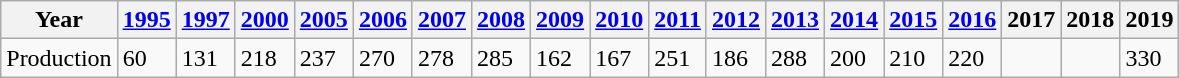<table class="wikitable">
<tr>
<th>Year</th>
<th><a href='#'>1995</a></th>
<th><a href='#'>1997</a></th>
<th><a href='#'>2000</a></th>
<th><a href='#'>2005</a></th>
<th><a href='#'>2006</a></th>
<th><a href='#'>2007</a></th>
<th><a href='#'>2008</a></th>
<th><a href='#'>2009</a></th>
<th><a href='#'>2010</a></th>
<th><a href='#'>2011</a></th>
<th><a href='#'>2012</a></th>
<th><a href='#'>2013</a></th>
<th><a href='#'>2014</a></th>
<th><a href='#'>2015</a></th>
<th><a href='#'>2016</a></th>
<th>2017</th>
<th>2018</th>
<th>2019</th>
</tr>
<tr>
<td>Production</td>
<td>60</td>
<td>131</td>
<td>218</td>
<td>237</td>
<td>270</td>
<td>278</td>
<td>285</td>
<td>162</td>
<td>167</td>
<td>251</td>
<td>186</td>
<td>288</td>
<td>200</td>
<td>210</td>
<td>220</td>
<td></td>
<td></td>
<td>330</td>
</tr>
</table>
